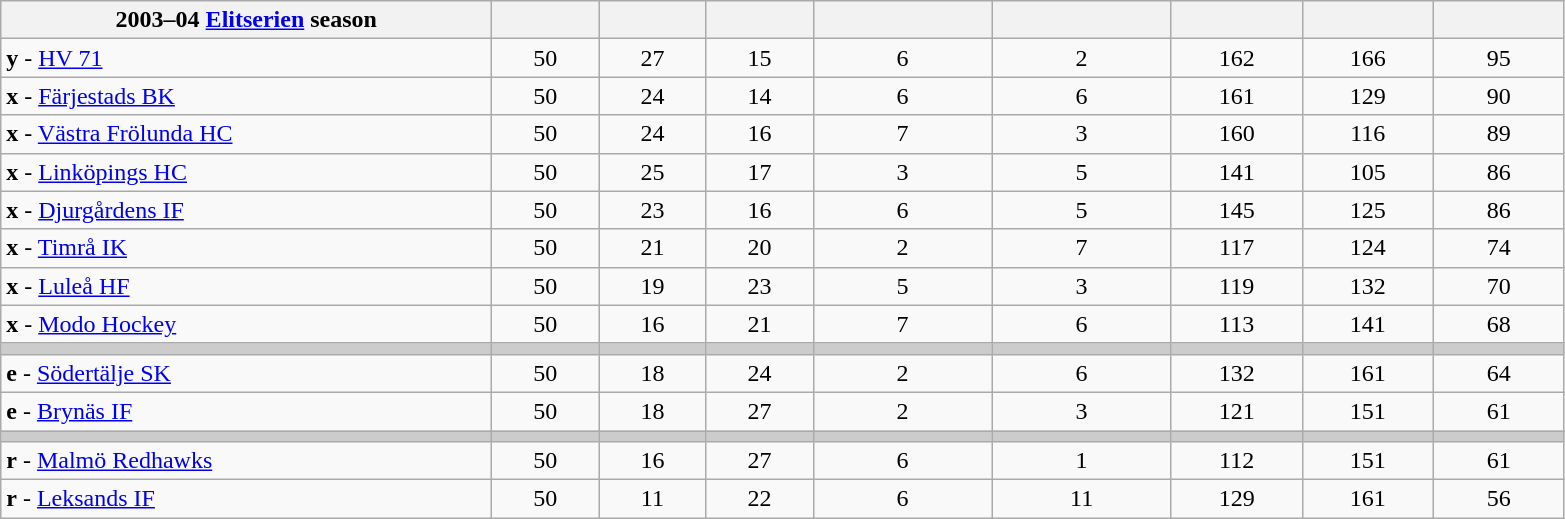<table class="wikitable sortable">
<tr>
<th style="width:20em;" class="unsortable">2003–04 <a href='#'>Elitserien</a> season</th>
<th style="width:4em;" class="unsortable"></th>
<th style="width:4em;"></th>
<th style="width:4em;"></th>
<th style="width:7em;"></th>
<th style="width:7em;"></th>
<th style="width:5em;"></th>
<th style="width:5em;"></th>
<th style="width:5em;"></th>
</tr>
<tr align=center>
<td align=left><strong>y</strong> - <a href='#'>HV 71</a></td>
<td>50</td>
<td>27</td>
<td>15</td>
<td>6</td>
<td>2</td>
<td>162</td>
<td>166</td>
<td>95</td>
</tr>
<tr align=center>
<td align=left><strong>x</strong> - <a href='#'>Färjestads BK</a></td>
<td>50</td>
<td>24</td>
<td>14</td>
<td>6</td>
<td>6</td>
<td>161</td>
<td>129</td>
<td>90</td>
</tr>
<tr align=center>
<td align=left><strong>x</strong> - <a href='#'>Västra Frölunda HC</a></td>
<td>50</td>
<td>24</td>
<td>16</td>
<td>7</td>
<td>3</td>
<td>160</td>
<td>116</td>
<td>89</td>
</tr>
<tr align=center>
<td align=left><strong>x</strong> - <a href='#'>Linköpings HC</a></td>
<td>50</td>
<td>25</td>
<td>17</td>
<td>3</td>
<td>5</td>
<td>141</td>
<td>105</td>
<td>86</td>
</tr>
<tr align=center>
<td align=left><strong>x</strong> - <a href='#'>Djurgårdens IF</a></td>
<td>50</td>
<td>23</td>
<td>16</td>
<td>6</td>
<td>5</td>
<td>145</td>
<td>125</td>
<td>86</td>
</tr>
<tr align=center>
<td align=left><strong>x</strong> - <a href='#'>Timrå IK</a></td>
<td>50</td>
<td>21</td>
<td>20</td>
<td>2</td>
<td>7</td>
<td>117</td>
<td>124</td>
<td>74</td>
</tr>
<tr align=center>
<td align=left><strong>x</strong> - <a href='#'>Luleå HF</a></td>
<td>50</td>
<td>19</td>
<td>23</td>
<td>5</td>
<td>3</td>
<td>119</td>
<td>132</td>
<td>70</td>
</tr>
<tr align=center>
<td align=left><strong>x</strong> - <a href='#'>Modo Hockey</a></td>
<td>50</td>
<td>16</td>
<td>21</td>
<td>7</td>
<td>6</td>
<td>113</td>
<td>141</td>
<td>68</td>
</tr>
<tr bgcolor="#cccccc">
<td></td>
<td></td>
<td></td>
<td></td>
<td></td>
<td></td>
<td></td>
<td></td>
<td></td>
</tr>
<tr align=center>
<td align=left><strong>e</strong> - <a href='#'>Södertälje SK</a></td>
<td>50</td>
<td>18</td>
<td>24</td>
<td>2</td>
<td>6</td>
<td>132</td>
<td>161</td>
<td>64</td>
</tr>
<tr align=center>
<td align=left><strong>e</strong> - <a href='#'>Brynäs IF</a></td>
<td>50</td>
<td>18</td>
<td>27</td>
<td>2</td>
<td>3</td>
<td>121</td>
<td>151</td>
<td>61</td>
</tr>
<tr bgcolor="#cccccc">
<td></td>
<td></td>
<td></td>
<td></td>
<td></td>
<td></td>
<td></td>
<td></td>
<td></td>
</tr>
<tr align=center>
<td align=left><strong>r</strong> - <a href='#'>Malmö Redhawks</a></td>
<td>50</td>
<td>16</td>
<td>27</td>
<td>6</td>
<td>1</td>
<td>112</td>
<td>151</td>
<td>61</td>
</tr>
<tr align=center>
<td align=left><strong>r</strong> - <a href='#'>Leksands IF</a></td>
<td>50</td>
<td>11</td>
<td>22</td>
<td>6</td>
<td>11</td>
<td>129</td>
<td>161</td>
<td>56</td>
</tr>
</table>
